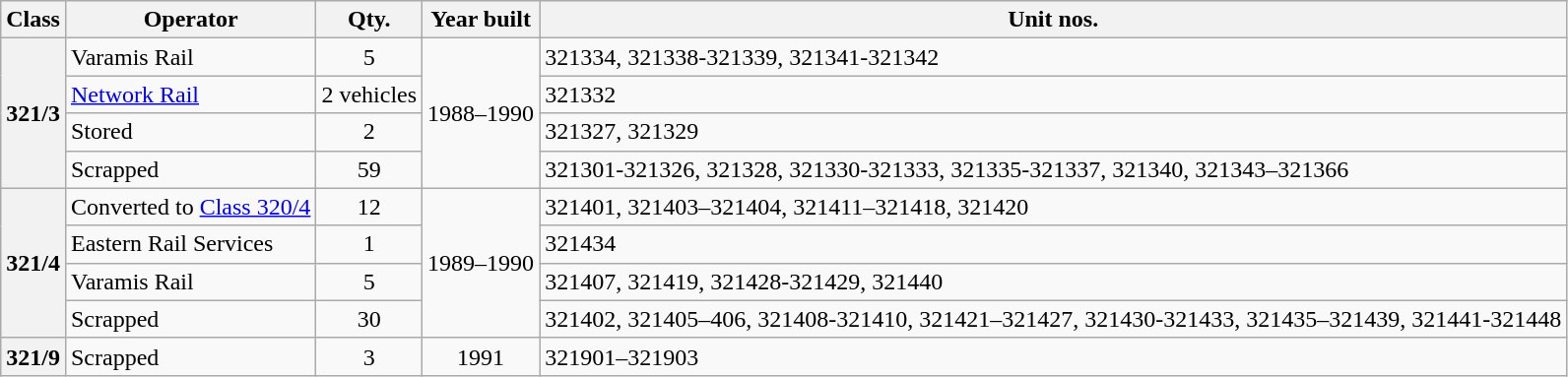<table class="wikitable">
<tr>
<th>Class</th>
<th>Operator</th>
<th>Qty.</th>
<th>Year built</th>
<th>Unit nos.</th>
</tr>
<tr>
<th rowspan="4">321/3</th>
<td rowspan="1">Varamis Rail</td>
<td align="center">5</td>
<td rowspan="4" align="center">1988–1990</td>
<td align="left">321334, 321338-321339, 321341-321342</td>
</tr>
<tr>
<td rowspan="1"><a href='#'>Network Rail</a></td>
<td align="center">2 vehicles</td>
<td>321332</td>
</tr>
<tr>
<td rowspan="1">Stored</td>
<td align="center">2</td>
<td align="left">321327, 321329</td>
</tr>
<tr>
<td rowspan="1">Scrapped</td>
<td align="center">59</td>
<td align="left">321301-321326, 321328, 321330-321333, 321335-321337, 321340, 321343–321366</td>
</tr>
<tr>
<th rowspan="4">321/4</th>
<td rowspan="1">Converted to <a href='#'>Class 320/4</a></td>
<td align=center>12</td>
<td rowspan="4" align="center">1989–1990</td>
<td align=left>321401, 321403–321404, 321411–321418, 321420</td>
</tr>
<tr>
<td rowspan="1">Eastern Rail Services</td>
<td align="center">1</td>
<td align="left">321434</td>
</tr>
<tr>
<td rowspan="1">Varamis Rail</td>
<td align="center">5</td>
<td align="left">321407, 321419, 321428-321429, 321440</td>
</tr>
<tr>
<td rowspan="1">Scrapped</td>
<td align="center">30</td>
<td align="left">321402, 321405–406, 321408-321410, 321421–321427, 321430-321433, 321435–321439, 321441-321448</td>
</tr>
<tr>
<th>321/9</th>
<td rowspan="1">Scrapped</td>
<td align="center">3</td>
<td align="center">1991</td>
<td>321901–321903</td>
</tr>
</table>
